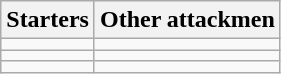<table class="wikitable">
<tr>
<th>Starters</th>
<th>Other attackmen</th>
</tr>
<tr>
<td></td>
<td></td>
</tr>
<tr>
<td></td>
<td></td>
</tr>
<tr>
<td></td>
<td></td>
</tr>
</table>
